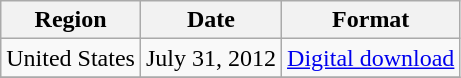<table class="wikitable">
<tr>
<th>Region</th>
<th>Date</th>
<th>Format</th>
</tr>
<tr>
<td>United States</td>
<td>July 31, 2012</td>
<td><a href='#'>Digital download</a></td>
</tr>
<tr>
</tr>
</table>
